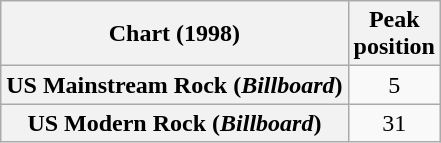<table class="wikitable sortable plainrowheaders">
<tr>
<th>Chart (1998)</th>
<th>Peak<br>position</th>
</tr>
<tr>
<th scope="row">US Mainstream Rock (<em>Billboard</em>)</th>
<td style="text-align:center;">5</td>
</tr>
<tr>
<th scope="row">US Modern Rock (<em>Billboard</em>)</th>
<td style="text-align:center;">31</td>
</tr>
</table>
